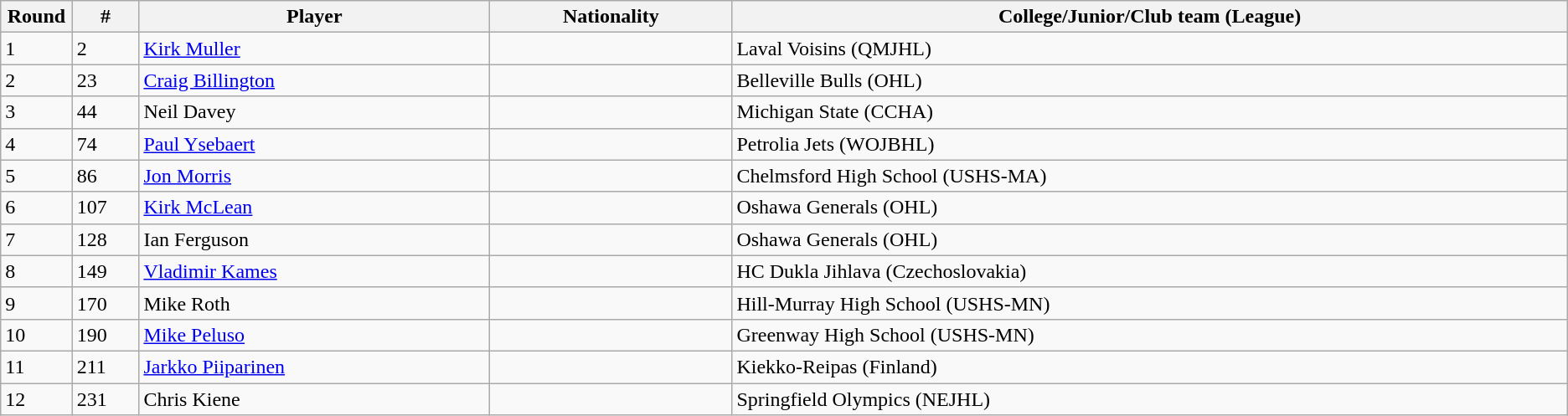<table class="wikitable">
<tr align="center">
<th bgcolor="#DDDDFF" width="4.0%">Round</th>
<th bgcolor="#DDDDFF" width="4.0%">#</th>
<th bgcolor="#DDDDFF" width="21.0%">Player</th>
<th bgcolor="#DDDDFF" width="14.5%">Nationality</th>
<th bgcolor="#DDDDFF" width="50.0%">College/Junior/Club team (League)</th>
</tr>
<tr>
<td>1</td>
<td>2</td>
<td><a href='#'>Kirk Muller</a></td>
<td></td>
<td>Laval Voisins (QMJHL)</td>
</tr>
<tr>
<td>2</td>
<td>23</td>
<td><a href='#'>Craig Billington</a></td>
<td></td>
<td>Belleville Bulls (OHL)</td>
</tr>
<tr>
<td>3</td>
<td>44</td>
<td>Neil Davey</td>
<td></td>
<td>Michigan State (CCHA)</td>
</tr>
<tr>
<td>4</td>
<td>74</td>
<td><a href='#'>Paul Ysebaert</a></td>
<td></td>
<td>Petrolia Jets (WOJBHL)</td>
</tr>
<tr>
<td>5</td>
<td>86</td>
<td><a href='#'>Jon Morris</a></td>
<td></td>
<td>Chelmsford High School (USHS-MA)</td>
</tr>
<tr>
<td>6</td>
<td>107</td>
<td><a href='#'>Kirk McLean</a></td>
<td></td>
<td>Oshawa Generals (OHL)</td>
</tr>
<tr>
<td>7</td>
<td>128</td>
<td>Ian Ferguson</td>
<td></td>
<td>Oshawa Generals (OHL)</td>
</tr>
<tr>
<td>8</td>
<td>149</td>
<td><a href='#'>Vladimir Kames</a></td>
<td></td>
<td>HC Dukla Jihlava (Czechoslovakia)</td>
</tr>
<tr>
<td>9</td>
<td>170</td>
<td>Mike Roth</td>
<td></td>
<td>Hill-Murray High School (USHS-MN)</td>
</tr>
<tr>
<td>10</td>
<td>190</td>
<td><a href='#'>Mike Peluso</a></td>
<td></td>
<td>Greenway High School (USHS-MN)</td>
</tr>
<tr>
<td>11</td>
<td>211</td>
<td><a href='#'>Jarkko Piiparinen</a></td>
<td></td>
<td>Kiekko-Reipas (Finland)</td>
</tr>
<tr>
<td>12</td>
<td>231</td>
<td>Chris Kiene</td>
<td></td>
<td>Springfield Olympics (NEJHL)</td>
</tr>
</table>
